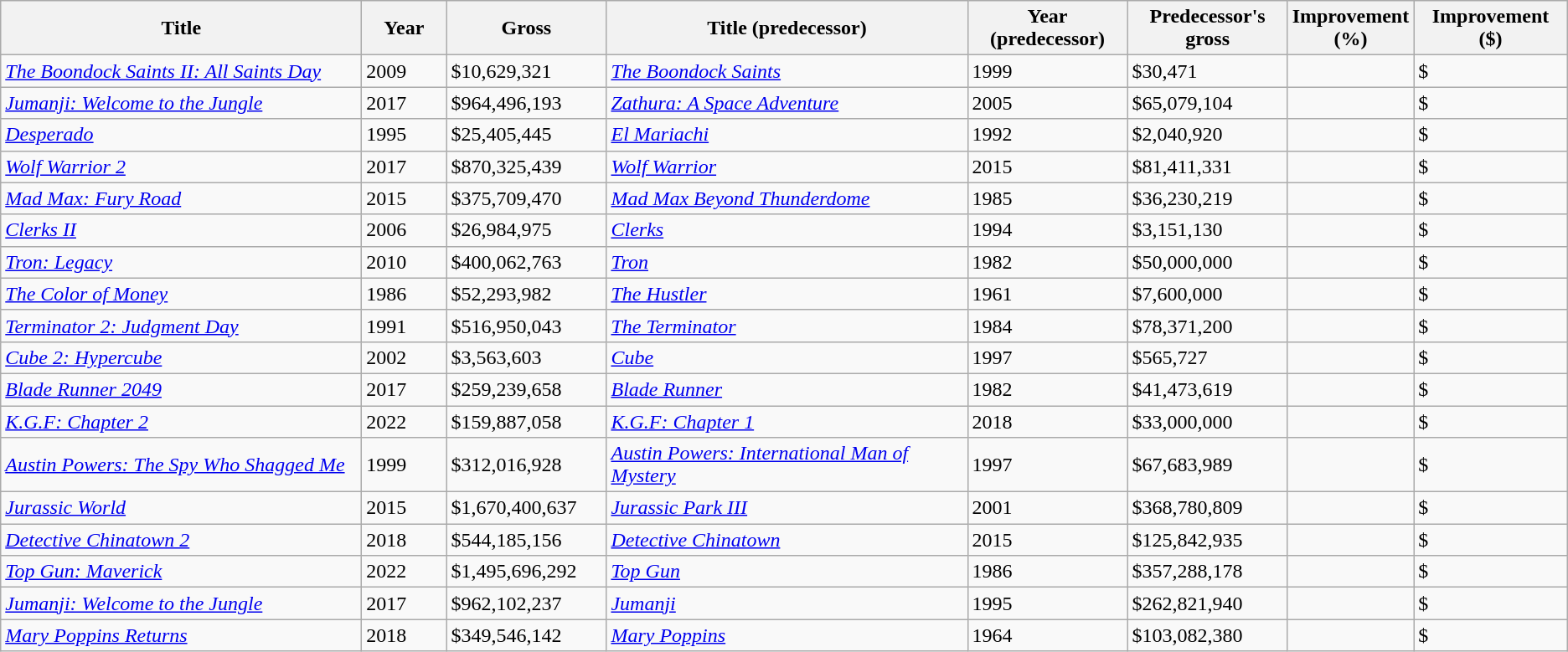<table class="sortable wikitable">
<tr>
<th align="left" width="280">Title</th>
<th align="left" width="60">Year</th>
<th align="left" width="120">Gross</th>
<th align="left" width="280">Title (predecessor)</th>
<th align="left" width="120">Year (predecessor)</th>
<th align="left" width="120">Predecessor's gross</th>
<th align="left" width="30">Improvement (%)</th>
<th>Improvement ($)</th>
</tr>
<tr>
<td align="left"><em><a href='#'>The Boondock Saints II: All Saints Day</a></em></td>
<td align="left">2009</td>
<td align="left">$10,629,321</td>
<td align="left"><em><a href='#'>The Boondock Saints</a></em></td>
<td align="left">1999</td>
<td align="left">$30,471</td>
<td align="left"></td>
<td align="left">$</td>
</tr>
<tr>
<td align="left"><em><a href='#'>Jumanji: Welcome to the Jungle</a></em></td>
<td align="left">2017</td>
<td align="left">$964,496,193</td>
<td align="left"><em><a href='#'>Zathura: A Space Adventure</a></em></td>
<td align="left">2005</td>
<td align="left">$65,079,104</td>
<td align="left"></td>
<td align="left">$</td>
</tr>
<tr>
<td align="left"><em><a href='#'>Desperado</a></em></td>
<td align="left">1995</td>
<td align="left">$25,405,445</td>
<td align="left"><em><a href='#'>El Mariachi</a></em></td>
<td align="left">1992</td>
<td align="left">$2,040,920</td>
<td align="left"></td>
<td align="left">$</td>
</tr>
<tr>
<td align="left"><em><a href='#'>Wolf Warrior 2</a></em></td>
<td align="left">2017</td>
<td align="left">$870,325,439</td>
<td align="left"><em><a href='#'>Wolf Warrior</a></em></td>
<td align="left">2015</td>
<td align="left">$81,411,331</td>
<td align="left"></td>
<td align="left">$</td>
</tr>
<tr>
<td><em><a href='#'>Mad Max: Fury Road</a></em></td>
<td>2015</td>
<td>$375,709,470</td>
<td><em><a href='#'>Mad Max Beyond Thunderdome</a></em></td>
<td>1985</td>
<td>$36,230,219</td>
<td></td>
<td>$</td>
</tr>
<tr>
<td align="left"><em><a href='#'>Clerks II</a></em></td>
<td align="left">2006</td>
<td align="left">$26,984,975</td>
<td align="left"><em><a href='#'>Clerks</a></em></td>
<td align="left">1994</td>
<td align="left">$3,151,130</td>
<td align="left"></td>
<td align="left">$</td>
</tr>
<tr>
<td align="left"><em><a href='#'>Tron: Legacy</a></em></td>
<td align="left">2010</td>
<td align="left">$400,062,763</td>
<td align="left"><em><a href='#'>Tron</a></em></td>
<td align="left">1982</td>
<td align="left">$50,000,000</td>
<td align="left"></td>
<td align="left">$</td>
</tr>
<tr>
<td align="left"><em><a href='#'>The Color of Money</a></em></td>
<td align="left">1986</td>
<td align="left">$52,293,982</td>
<td align="left"><em><a href='#'>The Hustler</a></em></td>
<td align="left">1961</td>
<td align="left">$7,600,000</td>
<td align="left"></td>
<td align="left">$</td>
</tr>
<tr>
<td align="left"><em><a href='#'>Terminator 2: Judgment Day</a></em></td>
<td align="left">1991</td>
<td align="left">$516,950,043</td>
<td align="left"><em><a href='#'>The Terminator</a></em></td>
<td align="left">1984</td>
<td align="left">$78,371,200</td>
<td align="left"></td>
<td align="left">$</td>
</tr>
<tr>
<td align="left"><em><a href='#'>Cube 2: Hypercube</a></em></td>
<td align="left">2002</td>
<td align="left">$3,563,603</td>
<td align="left"><a href='#'><em>Cube</em></a></td>
<td align="left">1997</td>
<td align="left">$565,727</td>
<td align="left"></td>
<td align="left">$</td>
</tr>
<tr>
<td align="left"><em><a href='#'>Blade Runner 2049</a></em></td>
<td align="left">2017</td>
<td align="left">$259,239,658</td>
<td align="left"><em><a href='#'>Blade Runner</a></em></td>
<td align="left">1982</td>
<td align="left">$41,473,619</td>
<td align="left"></td>
<td align="left">$</td>
</tr>
<tr>
<td align="left"><em><a href='#'>K.G.F: Chapter 2</a></em></td>
<td align="left">2022</td>
<td align="left">$159,887,058</td>
<td align="left"><em><a href='#'>K.G.F: Chapter 1</a></em></td>
<td align="left">2018</td>
<td align="left">$33,000,000</td>
<td align="left"></td>
<td align="left">$</td>
</tr>
<tr>
<td align="left"><em><a href='#'>Austin Powers: The Spy Who Shagged Me</a></em></td>
<td align="left">1999</td>
<td align="left">$312,016,928</td>
<td align="left"><em><a href='#'>Austin Powers: International Man of Mystery</a></em></td>
<td align="left">1997</td>
<td align="left">$67,683,989</td>
<td align="left"></td>
<td align="left">$</td>
</tr>
<tr>
<td align="left"><em><a href='#'>Jurassic World</a></em></td>
<td align="left">2015</td>
<td align="left">$1,670,400,637</td>
<td align="left"><em><a href='#'>Jurassic Park III</a></em></td>
<td align="left">2001</td>
<td align="left">$368,780,809</td>
<td align="left"></td>
<td align="left">$</td>
</tr>
<tr>
<td><em><a href='#'>Detective Chinatown 2</a></em></td>
<td>2018</td>
<td>$544,185,156</td>
<td><em><a href='#'>Detective Chinatown</a></em></td>
<td>2015</td>
<td>$125,842,935</td>
<td></td>
<td>$</td>
</tr>
<tr>
<td><em><a href='#'>Top Gun: Maverick</a></em></td>
<td align="left">2022</td>
<td align="left">$1,495,696,292</td>
<td align="left"><em><a href='#'>Top Gun</a></em></td>
<td align="left">1986</td>
<td align="left">$357,288,178</td>
<td align="left"></td>
<td align="left">$</td>
</tr>
<tr>
<td align="left"><em><a href='#'>Jumanji: Welcome to the Jungle</a></em></td>
<td align="left">2017</td>
<td align="left">$962,102,237</td>
<td align="left"><em><a href='#'>Jumanji</a></em></td>
<td align="left">1995</td>
<td align="left">$262,821,940</td>
<td align="left"></td>
<td align="left">$</td>
</tr>
<tr>
<td><em><a href='#'>Mary Poppins Returns</a></em></td>
<td>2018</td>
<td>$349,546,142</td>
<td><a href='#'><em>Mary Poppins</em></a></td>
<td>1964</td>
<td>$103,082,380</td>
<td></td>
<td>$</td>
</tr>
</table>
